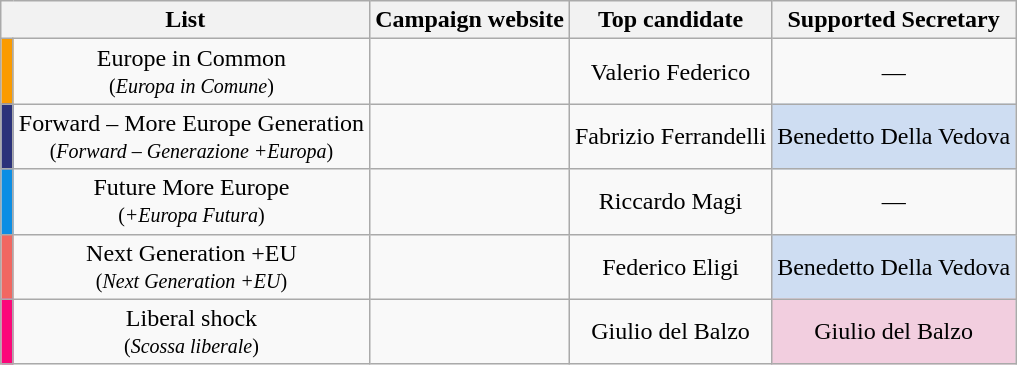<table class ="wikitable">
<tr>
<th colspan="2">List</th>
<th class="unsortable">Campaign website</th>
<th>Top candidate</th>
<th>Supported Secretary</th>
</tr>
<tr style="text-align: center;"  |>
<td width="1" bgcolor=#FA9B00></td>
<td>Europe in Common<br><small>(<em>Europa in Comune</em>)</small></td>
<td></td>
<td>Valerio Federico</td>
<td>—</td>
</tr>
<tr style="text-align: center;"  |>
<td width="1" bgcolor=#2B327A></td>
<td>Forward – More Europe Generation<br><small>(<em>Forward – Generazione +Europa</em>)</small></td>
<td></td>
<td>Fabrizio Ferrandelli</td>
<td style="background:#CEDDF2">Benedetto Della Vedova</td>
</tr>
<tr style="text-align: center;"  |>
<td width="1" bgcolor=#0C8EE4></td>
<td>Future More Europe<br><small>(<em>+Europa Futura</em>)</small></td>
<td></td>
<td>Riccardo Magi</td>
<td>—</td>
</tr>
<tr style="text-align: center;"  |>
<td width="1" bgcolor=#F16761></td>
<td>Next Generation +EU<br><small>(<em>Next Generation +EU</em>)</small></td>
<td></td>
<td>Federico Eligi</td>
<td style="background:#CEDDF2">Benedetto Della Vedova</td>
</tr>
<tr style="text-align: center;"  |>
<td width="1" bgcolor=#FB077A></td>
<td>Liberal shock<br><small>(<em>Scossa liberale</em>)</small></td>
<td></td>
<td>Giulio del Balzo</td>
<td style="background:#F2CEDF">Giulio del Balzo</td>
</tr>
</table>
